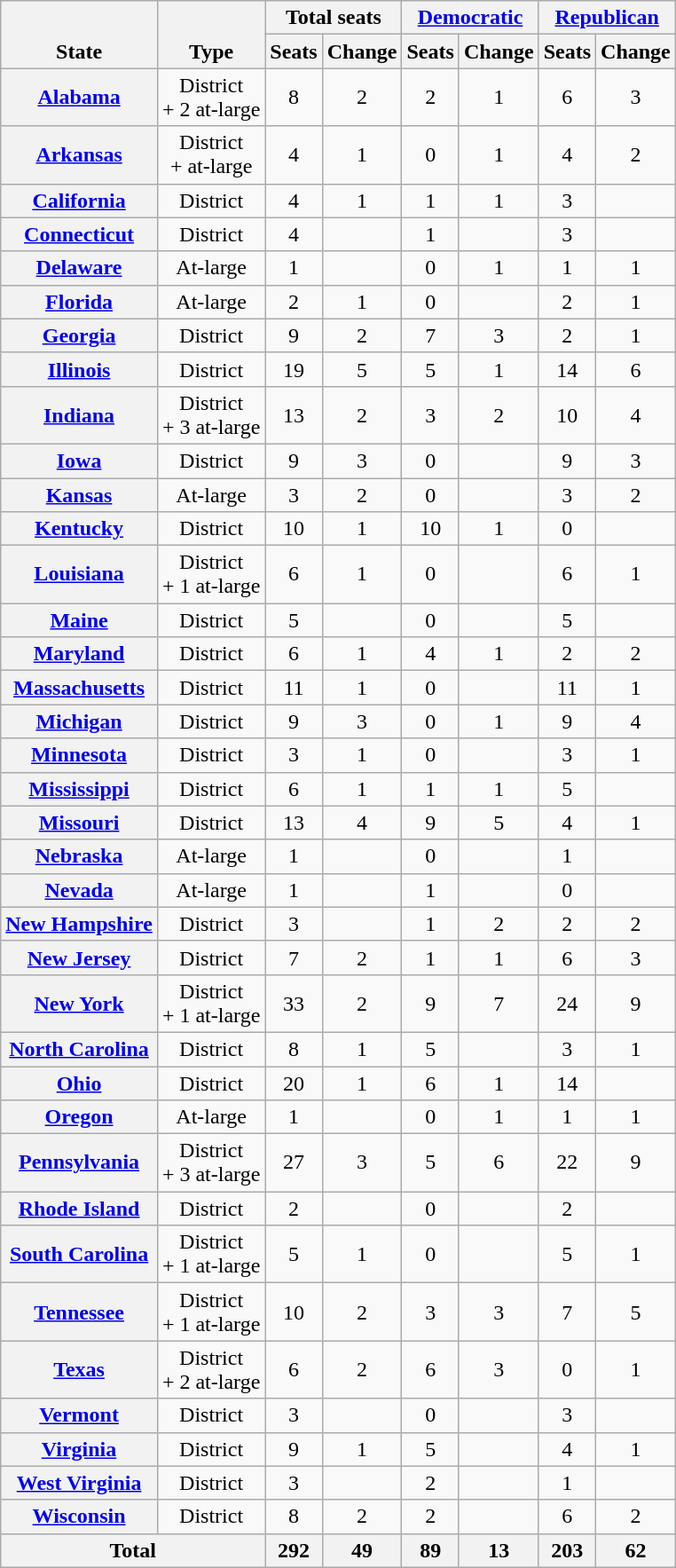<table class="wikitable sortable" style="text-align:center">
<tr valign=bottom>
<th rowspan=2>State</th>
<th rowspan=2>Type</th>
<th colspan=2>Total seats</th>
<th colspan=2 ><a href='#'>Democratic</a></th>
<th colspan=2 ><a href='#'>Republican</a></th>
</tr>
<tr class=small>
<th>Seats</th>
<th>Change</th>
<th>Seats</th>
<th>Change</th>
<th>Seats</th>
<th>Change</th>
</tr>
<tr>
<th><a href='#'>Alabama</a></th>
<td>District<br>+ 2 at-large</td>
<td>8</td>
<td data-sort-value=2> 2</td>
<td>2</td>
<td> 1</td>
<td>6</td>
<td> 3</td>
</tr>
<tr>
<th><a href='#'>Arkansas</a></th>
<td>District<br>+ at-large</td>
<td>4</td>
<td data-sort-value=1> 1</td>
<td>0</td>
<td> 1</td>
<td>4</td>
<td> 2</td>
</tr>
<tr>
<th><a href='#'>California</a></th>
<td>District</td>
<td>4</td>
<td data-sort-value=1> 1</td>
<td>1</td>
<td> 1</td>
<td>3</td>
<td></td>
</tr>
<tr>
<th><a href='#'>Connecticut</a></th>
<td>District</td>
<td>4</td>
<td data-sort-value=0></td>
<td>1</td>
<td></td>
<td>3</td>
<td></td>
</tr>
<tr>
<th><a href='#'>Delaware</a></th>
<td>At-large</td>
<td>1</td>
<td data-sort-value=0></td>
<td>0</td>
<td> 1</td>
<td>1</td>
<td> 1</td>
</tr>
<tr>
<th><a href='#'>Florida</a></th>
<td>At-large</td>
<td>2</td>
<td data-sort-value=1> 1</td>
<td>0</td>
<td></td>
<td>2</td>
<td> 1</td>
</tr>
<tr>
<th><a href='#'>Georgia</a></th>
<td>District</td>
<td>9</td>
<td data-sort-value=2> 2</td>
<td>7</td>
<td> 3</td>
<td>2</td>
<td> 1</td>
</tr>
<tr>
<th><a href='#'>Illinois</a></th>
<td>District</td>
<td>19</td>
<td data-sort-value=5> 5</td>
<td>5</td>
<td> 1</td>
<td>14</td>
<td> 6</td>
</tr>
<tr>
<th><a href='#'>Indiana</a></th>
<td>District<br>+ 3 at-large</td>
<td>13</td>
<td data-sort-value=2> 2</td>
<td>3</td>
<td> 2</td>
<td>10</td>
<td> 4</td>
</tr>
<tr>
<th><a href='#'>Iowa</a></th>
<td>District</td>
<td>9</td>
<td data-sort-value=3> 3</td>
<td>0</td>
<td></td>
<td>9</td>
<td> 3</td>
</tr>
<tr>
<th><a href='#'>Kansas</a></th>
<td>At-large</td>
<td>3</td>
<td data-sort-value=2> 2</td>
<td>0</td>
<td></td>
<td>3</td>
<td> 2</td>
</tr>
<tr>
<th><a href='#'>Kentucky</a></th>
<td>District</td>
<td>10</td>
<td data-sort-value=1> 1</td>
<td>10</td>
<td> 1</td>
<td>0</td>
<td></td>
</tr>
<tr>
<th><a href='#'>Louisiana</a></th>
<td>District<br>+ 1 at-large</td>
<td>6</td>
<td data-sort-value=1> 1</td>
<td>0</td>
<td></td>
<td>6</td>
<td> 1</td>
</tr>
<tr>
<th><a href='#'>Maine</a></th>
<td>District</td>
<td>5</td>
<td data-sort-value=0></td>
<td>0</td>
<td></td>
<td>5</td>
<td></td>
</tr>
<tr>
<th><a href='#'>Maryland</a></th>
<td>District</td>
<td>6</td>
<td data-sort-value=1> 1</td>
<td>4</td>
<td> 1</td>
<td>2</td>
<td> 2</td>
</tr>
<tr>
<th><a href='#'>Massachusetts</a></th>
<td>District</td>
<td>11</td>
<td data-sort-value=1> 1</td>
<td>0</td>
<td></td>
<td>11</td>
<td> 1</td>
</tr>
<tr>
<th><a href='#'>Michigan</a></th>
<td>District</td>
<td>9</td>
<td data-sort-value=3> 3</td>
<td>0</td>
<td> 1</td>
<td>9</td>
<td> 4</td>
</tr>
<tr>
<th><a href='#'>Minnesota</a></th>
<td>District</td>
<td>3</td>
<td data-sort-value=1> 1</td>
<td>0</td>
<td></td>
<td>3</td>
<td> 1</td>
</tr>
<tr>
<th><a href='#'>Mississippi</a></th>
<td>District</td>
<td>6</td>
<td data-sort-value=1> 1</td>
<td>1</td>
<td> 1</td>
<td>5</td>
<td></td>
</tr>
<tr>
<th><a href='#'>Missouri</a></th>
<td>District</td>
<td>13</td>
<td data-sort-value=4> 4</td>
<td>9</td>
<td> 5</td>
<td>4</td>
<td> 1</td>
</tr>
<tr>
<th><a href='#'>Nebraska</a></th>
<td>At-large</td>
<td>1</td>
<td data-sort-value=0></td>
<td>0</td>
<td></td>
<td>1</td>
<td></td>
</tr>
<tr>
<th><a href='#'>Nevada</a></th>
<td>At-large</td>
<td>1</td>
<td data-sort-value=0></td>
<td>1</td>
<td></td>
<td>0</td>
<td></td>
</tr>
<tr>
<th><a href='#'>New Hampshire</a></th>
<td>District</td>
<td>3</td>
<td data-sort-value=0></td>
<td>1</td>
<td> 2</td>
<td>2</td>
<td> 2</td>
</tr>
<tr>
<th><a href='#'>New Jersey</a></th>
<td>District</td>
<td>7</td>
<td data-sort-value=2> 2</td>
<td>1</td>
<td> 1</td>
<td>6</td>
<td> 3</td>
</tr>
<tr>
<th><a href='#'>New York</a></th>
<td>District<br> + 1 at-large</td>
<td>33</td>
<td data-sort-value=2> 2</td>
<td>9</td>
<td> 7</td>
<td>24</td>
<td> 9</td>
</tr>
<tr>
<th><a href='#'>North Carolina</a></th>
<td>District</td>
<td>8</td>
<td data-sort-value=1> 1</td>
<td>5</td>
<td></td>
<td>3</td>
<td> 1</td>
</tr>
<tr>
<th><a href='#'>Ohio</a></th>
<td>District</td>
<td>20</td>
<td data-sort-value=1> 1</td>
<td>6</td>
<td> 1</td>
<td>14</td>
<td></td>
</tr>
<tr>
<th><a href='#'>Oregon</a></th>
<td>At-large</td>
<td>1</td>
<td data-sort-value=0></td>
<td>0</td>
<td> 1</td>
<td>1</td>
<td> 1</td>
</tr>
<tr>
<th><a href='#'>Pennsylvania</a></th>
<td>District<br>+ 3 at-large</td>
<td>27</td>
<td data-sort-value=3> 3</td>
<td>5</td>
<td> 6</td>
<td>22</td>
<td> 9</td>
</tr>
<tr>
<th><a href='#'>Rhode Island</a></th>
<td>District</td>
<td>2</td>
<td data-sort-value=0></td>
<td>0</td>
<td></td>
<td>2</td>
<td></td>
</tr>
<tr>
<th><a href='#'>South Carolina</a></th>
<td>District<br>+ 1 at-large</td>
<td>5</td>
<td data-sort-value=1> 1</td>
<td>0</td>
<td></td>
<td>5</td>
<td> 1</td>
</tr>
<tr>
<th><a href='#'>Tennessee</a></th>
<td>District<br>+ 1 at-large</td>
<td>10</td>
<td data-sort-value=2> 2</td>
<td>3</td>
<td> 3</td>
<td>7</td>
<td> 5</td>
</tr>
<tr>
<th><a href='#'>Texas</a></th>
<td>District<br>+ 2 at-large</td>
<td>6</td>
<td data-sort-value=2> 2</td>
<td>6</td>
<td> 3</td>
<td>0</td>
<td> 1</td>
</tr>
<tr>
<th><a href='#'>Vermont</a></th>
<td>District</td>
<td>3</td>
<td data-sort-value=0></td>
<td>0</td>
<td></td>
<td>3</td>
<td></td>
</tr>
<tr>
<th><a href='#'>Virginia</a></th>
<td>District</td>
<td>9</td>
<td data-sort-value=1> 1</td>
<td>5</td>
<td></td>
<td>4</td>
<td> 1</td>
</tr>
<tr>
<th><a href='#'>West Virginia</a></th>
<td>District</td>
<td>3</td>
<td data-sort-value=0></td>
<td>2</td>
<td></td>
<td>1</td>
<td></td>
</tr>
<tr>
<th><a href='#'>Wisconsin</a></th>
<td>District</td>
<td>8</td>
<td data-sort-value=2> 2</td>
<td>2</td>
<td></td>
<td>6</td>
<td> 2</td>
</tr>
<tr>
<th colspan=2>Total</th>
<th>292</th>
<th> 49</th>
<th>89<br></th>
<th> 13</th>
<th>203<br></th>
<th> 62<br></th>
</tr>
</table>
